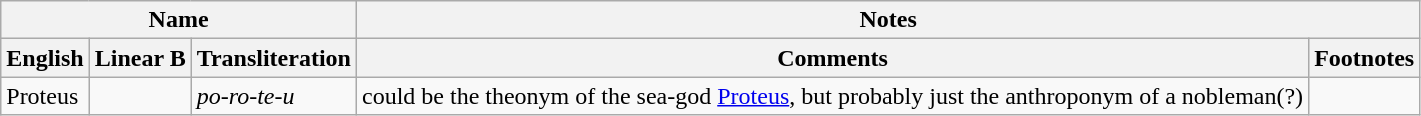<table class="wikitable">
<tr>
<th colspan="3">Name</th>
<th colspan="2">Notes</th>
</tr>
<tr>
<th>English</th>
<th>Linear B</th>
<th>Transliteration</th>
<th>Comments</th>
<th>Footnotes</th>
</tr>
<tr>
<td>Proteus</td>
<td></td>
<td><em>po-ro-te-u</em></td>
<td>could be the theonym of the sea-god <a href='#'>Proteus</a>, but probably just the anthroponym of a nobleman(?)</td>
<td></td>
</tr>
</table>
